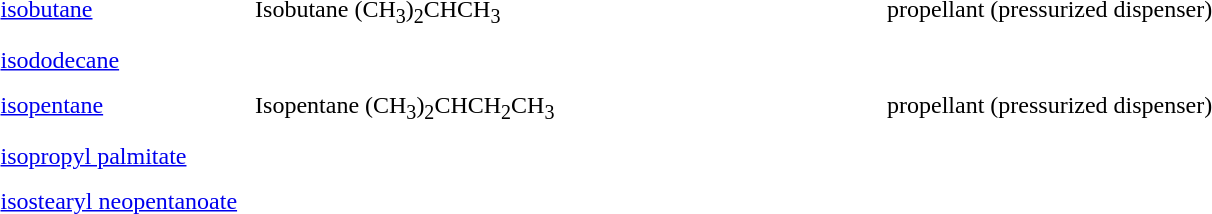<table cellpadding="5">
<tr valign="top">
<td width="20%"><a href='#'>isobutane</a></td>
<td width="50%">Isobutane (CH<sub>3</sub>)<sub>2</sub>CHCH<sub>3</sub></td>
<td width="30%">propellant (pressurized dispenser)</td>
</tr>
<tr valign="top">
<td width="20%"><a href='#'>isododecane</a></td>
<td width="50%"></td>
<td width="30%"></td>
</tr>
<tr valign="top">
<td><a href='#'>isopentane</a></td>
<td>Isopentane (CH<sub>3</sub>)<sub>2</sub>CHCH<sub>2</sub>CH<sub>3</sub></td>
<td>propellant (pressurized dispenser)</td>
</tr>
<tr valign="top">
<td width="20%"><a href='#'>isopropyl palmitate</a></td>
<td width="50%"></td>
<td width="30%"></td>
</tr>
<tr valign="top">
<td width="20%"><a href='#'>isostearyl neopentanoate</a></td>
<td width="50%"></td>
<td width="30%"></td>
</tr>
</table>
